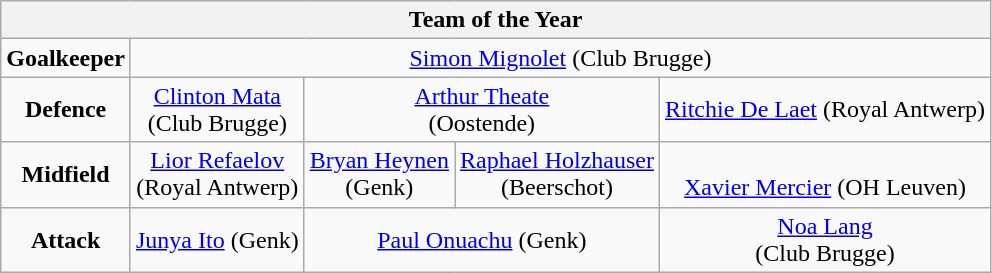<table class="wikitable" style="text-align:center">
<tr>
<th colspan="6">Team of the Year</th>
</tr>
<tr>
<td><strong>Goalkeeper</strong></td>
<td colspan="5"> <a href='#'>Simon Mignolet</a> (Club Brugge)</td>
</tr>
<tr>
<td><strong>Defence</strong></td>
<td> <a href='#'>Clinton Mata</a><br>(Club Brugge)</td>
<td colspan="2"> <a href='#'>Arthur Theate</a><br>(Oostende)</td>
<td>  <a href='#'>Ritchie De Laet</a> (Royal Antwerp)</td>
</tr>
<tr>
<td><strong>Midfield</strong></td>
<td> <a href='#'>Lior Refaelov</a><br>(Royal Antwerp)</td>
<td> <a href='#'>Bryan Heynen</a><br>(Genk)</td>
<td> <a href='#'>Raphael Holzhauser</a><br>(Beerschot)</td>
<td><br><a href='#'>Xavier Mercier</a> 
(OH Leuven)</td>
</tr>
<tr>
<td><strong>Attack</strong></td>
<td> <a href='#'>Junya Ito</a> (Genk)</td>
<td colspan="2"> <a href='#'>Paul Onuachu</a> (Genk)</td>
<td> <a href='#'>Noa Lang</a><br>(Club Brugge)</td>
</tr>
</table>
